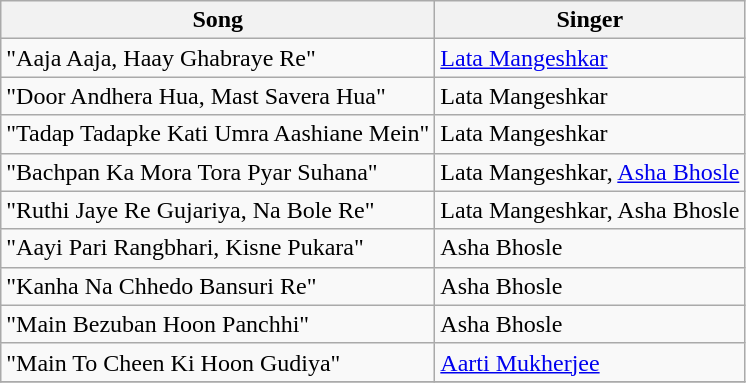<table class="wikitable">
<tr>
<th>Song</th>
<th>Singer</th>
</tr>
<tr>
<td>"Aaja Aaja, Haay Ghabraye Re"</td>
<td><a href='#'>Lata Mangeshkar</a></td>
</tr>
<tr>
<td>"Door Andhera Hua, Mast Savera Hua"</td>
<td>Lata Mangeshkar</td>
</tr>
<tr>
<td>"Tadap Tadapke Kati Umra Aashiane Mein"</td>
<td>Lata Mangeshkar</td>
</tr>
<tr>
<td>"Bachpan Ka Mora Tora Pyar Suhana"</td>
<td>Lata Mangeshkar, <a href='#'>Asha Bhosle</a></td>
</tr>
<tr>
<td>"Ruthi Jaye Re Gujariya, Na Bole Re"</td>
<td>Lata Mangeshkar, Asha Bhosle</td>
</tr>
<tr>
<td>"Aayi Pari Rangbhari, Kisne Pukara"</td>
<td>Asha Bhosle</td>
</tr>
<tr>
<td>"Kanha Na Chhedo Bansuri Re"</td>
<td>Asha Bhosle</td>
</tr>
<tr>
<td>"Main Bezuban Hoon Panchhi"</td>
<td>Asha Bhosle</td>
</tr>
<tr>
<td>"Main To Cheen Ki Hoon Gudiya"</td>
<td><a href='#'>Aarti Mukherjee</a></td>
</tr>
<tr>
</tr>
</table>
